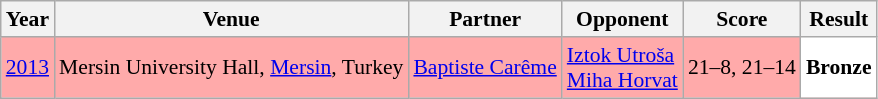<table class="sortable wikitable" style="font-size: 90%;">
<tr>
<th>Year</th>
<th>Venue</th>
<th>Partner</th>
<th>Opponent</th>
<th>Score</th>
<th>Result</th>
</tr>
<tr style="background:#FFAAAA">
<td align="center"><a href='#'>2013</a></td>
<td align="left">Mersin University Hall, <a href='#'>Mersin</a>, Turkey</td>
<td align="left"> <a href='#'>Baptiste Carême</a></td>
<td align="left"> <a href='#'>Iztok Utroša</a><br> <a href='#'>Miha Horvat</a></td>
<td align="left">21–8, 21–14</td>
<td style="text-align:left; background:white"> <strong>Bronze</strong></td>
</tr>
</table>
